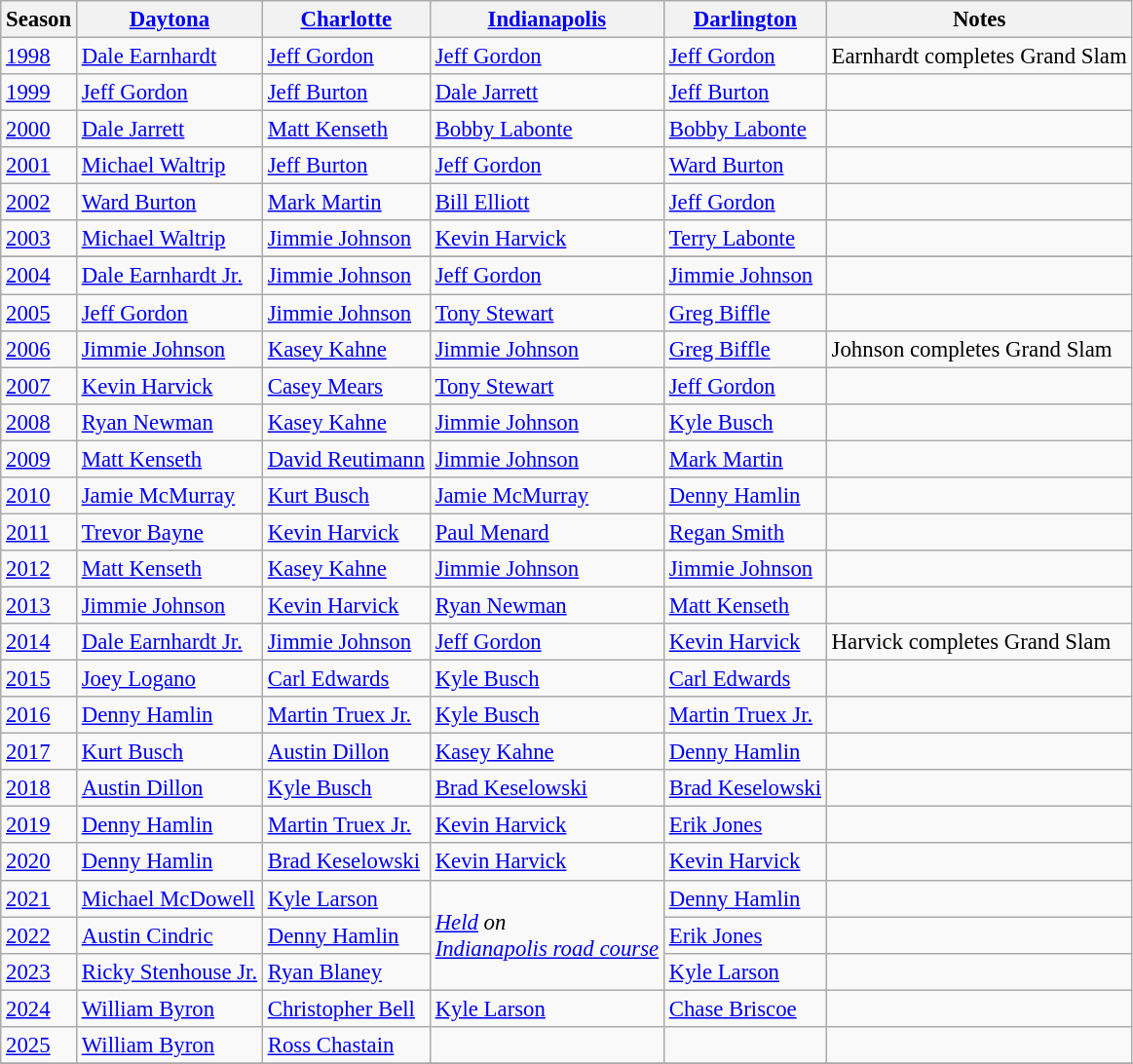<table class="wikitable" style="font-size: 95%;">
<tr>
<th>Season</th>
<th><a href='#'>Daytona</a></th>
<th><a href='#'>Charlotte</a></th>
<th><a href='#'>Indianapolis</a></th>
<th><a href='#'>Darlington</a></th>
<th>Notes</th>
</tr>
<tr>
<td><a href='#'>1998</a></td>
<td><a href='#'>Dale Earnhardt</a></td>
<td><a href='#'>Jeff Gordon</a></td>
<td><a href='#'>Jeff Gordon</a></td>
<td><a href='#'>Jeff Gordon</a></td>
<td>Earnhardt completes Grand Slam</td>
</tr>
<tr>
<td><a href='#'>1999</a></td>
<td><a href='#'>Jeff Gordon</a></td>
<td><a href='#'>Jeff Burton</a></td>
<td><a href='#'>Dale Jarrett</a></td>
<td><a href='#'>Jeff Burton</a></td>
<td></td>
</tr>
<tr>
<td><a href='#'>2000</a></td>
<td><a href='#'>Dale Jarrett</a></td>
<td><a href='#'>Matt Kenseth</a></td>
<td><a href='#'>Bobby Labonte</a></td>
<td><a href='#'>Bobby Labonte</a></td>
<td></td>
</tr>
<tr>
<td><a href='#'>2001</a></td>
<td><a href='#'>Michael Waltrip</a></td>
<td><a href='#'>Jeff Burton</a></td>
<td><a href='#'>Jeff Gordon</a></td>
<td><a href='#'>Ward Burton</a></td>
<td></td>
</tr>
<tr>
<td><a href='#'>2002</a></td>
<td><a href='#'>Ward Burton</a></td>
<td><a href='#'>Mark Martin</a></td>
<td><a href='#'>Bill Elliott</a></td>
<td><a href='#'>Jeff Gordon</a></td>
<td></td>
</tr>
<tr>
<td><a href='#'>2003</a></td>
<td><a href='#'>Michael Waltrip</a></td>
<td><a href='#'>Jimmie Johnson</a></td>
<td><a href='#'>Kevin Harvick</a></td>
<td><a href='#'>Terry Labonte</a></td>
<td></td>
</tr>
<tr>
</tr>
<tr>
<td><a href='#'>2004</a></td>
<td><a href='#'>Dale Earnhardt Jr.</a></td>
<td><a href='#'>Jimmie Johnson</a></td>
<td><a href='#'>Jeff Gordon</a></td>
<td><a href='#'>Jimmie Johnson</a></td>
<td></td>
</tr>
<tr>
<td><a href='#'>2005</a></td>
<td><a href='#'>Jeff Gordon</a></td>
<td><a href='#'>Jimmie Johnson</a></td>
<td><a href='#'>Tony Stewart</a></td>
<td><a href='#'>Greg Biffle</a></td>
<td></td>
</tr>
<tr>
<td><a href='#'>2006</a></td>
<td><a href='#'>Jimmie Johnson</a></td>
<td><a href='#'>Kasey Kahne</a></td>
<td><a href='#'>Jimmie Johnson</a></td>
<td><a href='#'>Greg Biffle</a></td>
<td>Johnson completes Grand Slam</td>
</tr>
<tr>
<td><a href='#'>2007</a></td>
<td><a href='#'>Kevin Harvick</a></td>
<td><a href='#'>Casey Mears</a></td>
<td><a href='#'>Tony Stewart</a></td>
<td><a href='#'>Jeff Gordon</a></td>
<td></td>
</tr>
<tr>
<td><a href='#'>2008</a></td>
<td><a href='#'>Ryan Newman</a></td>
<td><a href='#'>Kasey Kahne</a></td>
<td><a href='#'>Jimmie Johnson</a></td>
<td><a href='#'>Kyle Busch</a></td>
<td></td>
</tr>
<tr>
<td><a href='#'>2009</a></td>
<td><a href='#'>Matt Kenseth</a></td>
<td><a href='#'>David Reutimann</a></td>
<td><a href='#'>Jimmie Johnson</a></td>
<td><a href='#'>Mark Martin</a></td>
<td></td>
</tr>
<tr>
<td><a href='#'>2010</a></td>
<td><a href='#'>Jamie McMurray</a></td>
<td><a href='#'>Kurt Busch</a></td>
<td><a href='#'>Jamie McMurray</a></td>
<td><a href='#'>Denny Hamlin</a></td>
<td></td>
</tr>
<tr>
<td><a href='#'>2011</a></td>
<td><a href='#'>Trevor Bayne</a></td>
<td><a href='#'>Kevin Harvick</a></td>
<td><a href='#'>Paul Menard</a></td>
<td><a href='#'>Regan Smith</a></td>
<td></td>
</tr>
<tr>
<td><a href='#'>2012</a></td>
<td><a href='#'>Matt Kenseth</a></td>
<td><a href='#'>Kasey Kahne</a></td>
<td><a href='#'>Jimmie Johnson</a></td>
<td><a href='#'>Jimmie Johnson</a></td>
<td></td>
</tr>
<tr>
<td><a href='#'>2013</a></td>
<td><a href='#'>Jimmie Johnson</a></td>
<td><a href='#'>Kevin Harvick</a></td>
<td><a href='#'>Ryan Newman</a></td>
<td><a href='#'>Matt Kenseth</a></td>
<td></td>
</tr>
<tr>
<td><a href='#'>2014</a></td>
<td><a href='#'>Dale Earnhardt Jr.</a></td>
<td><a href='#'>Jimmie Johnson</a></td>
<td><a href='#'>Jeff Gordon</a></td>
<td><a href='#'>Kevin Harvick</a></td>
<td>Harvick completes Grand Slam</td>
</tr>
<tr>
<td><a href='#'>2015</a></td>
<td><a href='#'>Joey Logano</a></td>
<td><a href='#'>Carl Edwards</a></td>
<td><a href='#'>Kyle Busch</a></td>
<td><a href='#'>Carl Edwards</a></td>
<td></td>
</tr>
<tr>
<td><a href='#'>2016</a></td>
<td><a href='#'>Denny Hamlin</a></td>
<td><a href='#'>Martin Truex Jr.</a></td>
<td><a href='#'>Kyle Busch</a></td>
<td><a href='#'>Martin Truex Jr.</a></td>
<td></td>
</tr>
<tr>
<td><a href='#'>2017</a></td>
<td><a href='#'>Kurt Busch</a></td>
<td><a href='#'>Austin Dillon</a></td>
<td><a href='#'>Kasey Kahne</a></td>
<td><a href='#'>Denny Hamlin</a></td>
<td></td>
</tr>
<tr>
<td><a href='#'>2018</a></td>
<td><a href='#'>Austin Dillon</a></td>
<td><a href='#'>Kyle Busch</a></td>
<td><a href='#'>Brad Keselowski</a></td>
<td><a href='#'>Brad Keselowski</a></td>
<td></td>
</tr>
<tr>
<td><a href='#'>2019</a></td>
<td><a href='#'>Denny Hamlin</a></td>
<td><a href='#'>Martin Truex Jr.</a></td>
<td><a href='#'>Kevin Harvick</a></td>
<td><a href='#'>Erik Jones</a></td>
<td></td>
</tr>
<tr>
<td><a href='#'>2020</a></td>
<td><a href='#'>Denny Hamlin</a></td>
<td><a href='#'>Brad Keselowski</a></td>
<td><a href='#'>Kevin Harvick</a></td>
<td><a href='#'>Kevin Harvick</a></td>
<td></td>
</tr>
<tr>
<td><a href='#'>2021</a></td>
<td><a href='#'>Michael McDowell</a></td>
<td><a href='#'>Kyle Larson</a></td>
<td rowspan=3><em><a href='#'>Held</a> on<br> <a href='#'>Indianapolis road course</a></em></td>
<td><a href='#'>Denny Hamlin</a></td>
<td></td>
</tr>
<tr>
<td><a href='#'>2022</a></td>
<td><a href='#'>Austin Cindric</a></td>
<td><a href='#'>Denny Hamlin</a></td>
<td><a href='#'>Erik Jones</a></td>
<td></td>
</tr>
<tr>
<td><a href='#'>2023</a></td>
<td><a href='#'>Ricky Stenhouse Jr.</a></td>
<td><a href='#'>Ryan Blaney</a></td>
<td><a href='#'>Kyle Larson</a></td>
<td></td>
</tr>
<tr>
<td><a href='#'>2024</a></td>
<td><a href='#'>William Byron</a></td>
<td><a href='#'>Christopher Bell</a></td>
<td><a href='#'>Kyle Larson</a></td>
<td><a href='#'>Chase Briscoe</a></td>
<td></td>
</tr>
<tr>
<td><a href='#'>2025</a></td>
<td><a href='#'>William Byron</a></td>
<td><a href='#'>Ross Chastain</a></td>
<td></td>
<td></td>
<td></td>
</tr>
<tr>
</tr>
</table>
